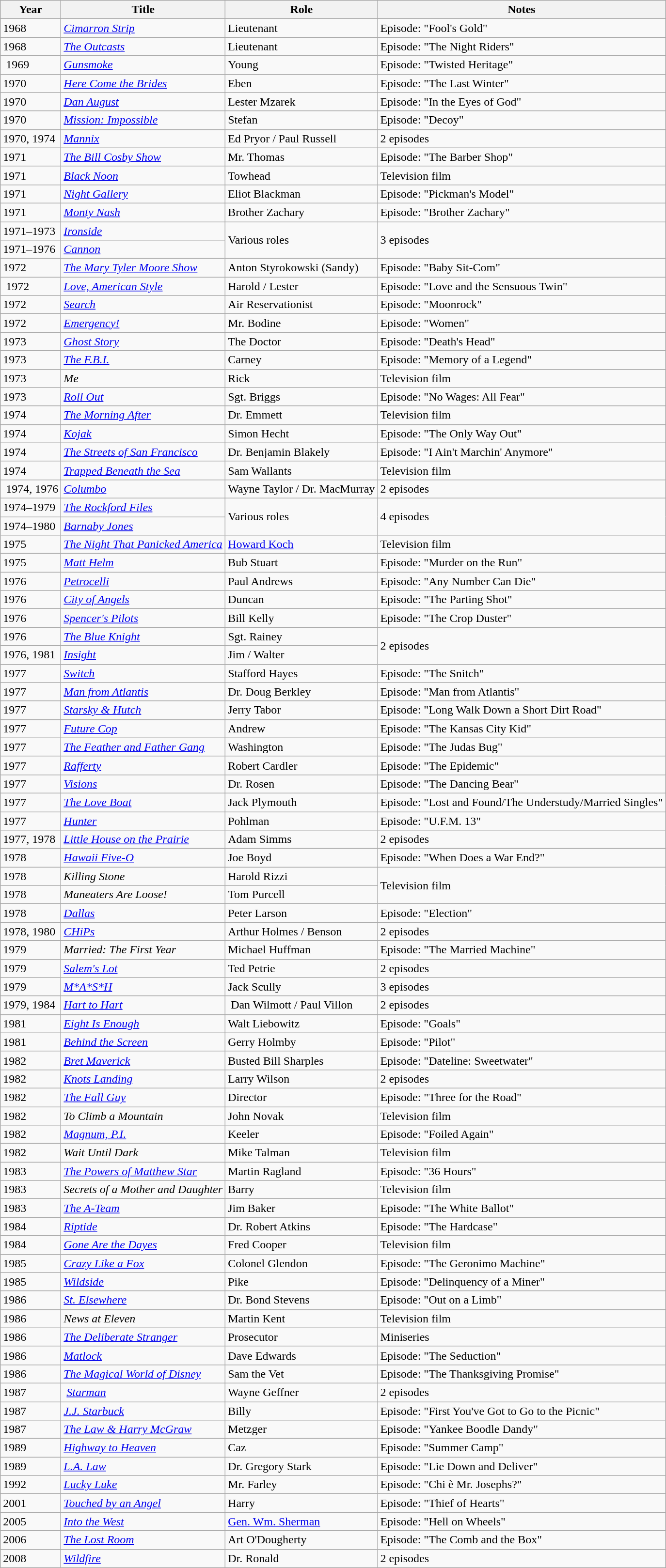<table class="wikitable sortable">
<tr>
<th>Year</th>
<th>Title</th>
<th>Role</th>
<th>Notes</th>
</tr>
<tr>
<td>1968</td>
<td><em><a href='#'>Cimarron Strip</a></em></td>
<td>Lieutenant</td>
<td>Episode: "Fool's Gold"</td>
</tr>
<tr>
<td>1968</td>
<td><a href='#'><em>The Outcasts</em></a></td>
<td>Lieutenant</td>
<td>Episode: "The Night Riders"</td>
</tr>
<tr>
<td> 1969</td>
<td><em><a href='#'>Gunsmoke</a></em></td>
<td>Young</td>
<td>Episode: "Twisted Heritage"</td>
</tr>
<tr>
<td>1970</td>
<td><em><a href='#'>Here Come the Brides</a></em></td>
<td>Eben</td>
<td>Episode: "The Last Winter"</td>
</tr>
<tr>
<td>1970</td>
<td><em><a href='#'>Dan August</a></em></td>
<td>Lester Mzarek</td>
<td>Episode: "In the Eyes of God"</td>
</tr>
<tr>
<td>1970</td>
<td><a href='#'><em>Mission: Impossible</em></a></td>
<td>Stefan</td>
<td>Episode: "Decoy"</td>
</tr>
<tr>
<td>1970, 1974</td>
<td><em><a href='#'>Mannix</a></em></td>
<td>Ed Pryor / Paul Russell</td>
<td>2 episodes</td>
</tr>
<tr>
<td>1971</td>
<td><em><a href='#'>The Bill Cosby Show</a></em></td>
<td>Mr. Thomas</td>
<td>Episode: "The Barber Shop"</td>
</tr>
<tr>
<td>1971</td>
<td><em><a href='#'>Black Noon</a></em></td>
<td>Towhead</td>
<td>Television film</td>
</tr>
<tr>
<td>1971</td>
<td><em><a href='#'>Night Gallery</a></em></td>
<td>Eliot Blackman</td>
<td>Episode: "Pickman's Model"</td>
</tr>
<tr>
<td>1971</td>
<td><em><a href='#'>Monty Nash</a></em></td>
<td>Brother Zachary</td>
<td>Episode: "Brother Zachary"</td>
</tr>
<tr>
<td>1971–1973</td>
<td><a href='#'><em>Ironside</em></a></td>
<td rowspan="2">Various roles</td>
<td rowspan="2">3 episodes</td>
</tr>
<tr>
<td>1971–1976</td>
<td><a href='#'><em>Cannon</em></a></td>
</tr>
<tr>
<td>1972</td>
<td><em><a href='#'>The Mary Tyler Moore Show</a></em></td>
<td>Anton Styrokowski (Sandy)</td>
<td>Episode: "Baby Sit-Com"</td>
</tr>
<tr>
<td> 1972</td>
<td><em><a href='#'>Love, American Style</a></em></td>
<td>Harold / Lester</td>
<td>Episode: "Love and the Sensuous Twin"</td>
</tr>
<tr>
<td>1972</td>
<td><a href='#'><em>Search</em></a></td>
<td>Air Reservationist</td>
<td>Episode: "Moonrock"</td>
</tr>
<tr>
<td>1972</td>
<td><em><a href='#'>Emergency!</a></em></td>
<td>Mr. Bodine</td>
<td>Episode: "Women"</td>
</tr>
<tr>
<td>1973</td>
<td><a href='#'><em>Ghost Story</em></a></td>
<td>The Doctor</td>
<td>Episode: "Death's Head"</td>
</tr>
<tr>
<td>1973</td>
<td><a href='#'><em>The F.B.I.</em></a></td>
<td>Carney</td>
<td>Episode: "Memory of a Legend"</td>
</tr>
<tr>
<td>1973</td>
<td><em>Me</em></td>
<td>Rick</td>
<td>Television film</td>
</tr>
<tr>
<td>1973</td>
<td><em><a href='#'>Roll Out</a></em></td>
<td>Sgt. Briggs</td>
<td>Episode: "No Wages: All Fear"</td>
</tr>
<tr>
<td>1974</td>
<td><a href='#'><em>The Morning After</em></a></td>
<td>Dr. Emmett</td>
<td>Television film</td>
</tr>
<tr>
<td>1974</td>
<td><em><a href='#'>Kojak</a></em></td>
<td>Simon Hecht</td>
<td>Episode: "The Only Way Out"</td>
</tr>
<tr>
<td>1974</td>
<td><em><a href='#'>The Streets of San Francisco</a></em></td>
<td>Dr. Benjamin Blakely</td>
<td>Episode: "I Ain't Marchin' Anymore"</td>
</tr>
<tr>
<td>1974</td>
<td><em><a href='#'>Trapped Beneath the Sea</a></em></td>
<td>Sam Wallants</td>
<td>Television film</td>
</tr>
<tr>
<td> 1974, 1976</td>
<td><em><a href='#'>Columbo</a></em></td>
<td>Wayne Taylor / Dr. MacMurray</td>
<td>2 episodes</td>
</tr>
<tr>
<td>1974–1979</td>
<td><em><a href='#'>The Rockford Files</a></em></td>
<td rowspan="2">Various roles</td>
<td rowspan="2">4 episodes</td>
</tr>
<tr>
<td>1974–1980</td>
<td><em><a href='#'>Barnaby Jones</a></em></td>
</tr>
<tr>
<td>1975</td>
<td><em><a href='#'>The Night That Panicked America</a></em></td>
<td><a href='#'>Howard Koch</a></td>
<td>Television film</td>
</tr>
<tr>
<td>1975</td>
<td><a href='#'><em>Matt Helm</em></a></td>
<td>Bub Stuart</td>
<td>Episode: "Murder on the Run"</td>
</tr>
<tr>
<td>1976</td>
<td><em><a href='#'>Petrocelli</a></em></td>
<td>Paul Andrews</td>
<td>Episode: "Any Number Can Die"</td>
</tr>
<tr>
<td>1976</td>
<td><a href='#'><em>City of Angels</em></a></td>
<td>Duncan</td>
<td>Episode: "The Parting Shot"</td>
</tr>
<tr>
<td>1976</td>
<td><em><a href='#'>Spencer's Pilots</a></em></td>
<td>Bill Kelly</td>
<td>Episode: "The Crop Duster"</td>
</tr>
<tr>
<td>1976</td>
<td><a href='#'><em>The Blue Knight</em></a></td>
<td>Sgt. Rainey</td>
<td rowspan="2">2 episodes</td>
</tr>
<tr>
<td>1976, 1981</td>
<td><a href='#'><em>Insight</em></a></td>
<td>Jim / Walter</td>
</tr>
<tr>
<td>1977</td>
<td><em><a href='#'>Switch</a></em></td>
<td>Stafford Hayes</td>
<td>Episode: "The Snitch"</td>
</tr>
<tr>
<td>1977</td>
<td><em><a href='#'>Man from Atlantis</a></em></td>
<td>Dr. Doug Berkley</td>
<td>Episode: "Man from Atlantis"</td>
</tr>
<tr>
<td>1977</td>
<td><em><a href='#'>Starsky & Hutch</a></em></td>
<td>Jerry Tabor</td>
<td>Episode: "Long Walk Down a Short Dirt Road"</td>
</tr>
<tr>
<td>1977</td>
<td><a href='#'><em>Future Cop</em></a></td>
<td>Andrew</td>
<td>Episode: "The Kansas City Kid"</td>
</tr>
<tr>
<td>1977</td>
<td><em><a href='#'>The Feather and Father Gang</a></em></td>
<td>Washington</td>
<td>Episode: "The Judas Bug"</td>
</tr>
<tr>
<td>1977</td>
<td><a href='#'><em>Rafferty</em></a></td>
<td>Robert Cardler</td>
<td>Episode: "The Epidemic"</td>
</tr>
<tr>
<td>1977</td>
<td><a href='#'><em>Visions</em></a></td>
<td>Dr. Rosen</td>
<td>Episode: "The Dancing Bear"</td>
</tr>
<tr>
<td>1977</td>
<td><em><a href='#'>The Love Boat</a></em></td>
<td>Jack Plymouth</td>
<td>Episode: "Lost and Found/The Understudy/Married Singles"</td>
</tr>
<tr>
<td>1977</td>
<td><a href='#'><em>Hunter</em></a></td>
<td>Pohlman</td>
<td>Episode: "U.F.M. 13"</td>
</tr>
<tr>
<td>1977, 1978</td>
<td><a href='#'><em>Little House on the Prairie</em></a></td>
<td>Adam Simms</td>
<td>2 episodes</td>
</tr>
<tr>
<td>1978</td>
<td><a href='#'><em>Hawaii Five-O</em></a></td>
<td>Joe Boyd</td>
<td>Episode: "When Does a War End?"</td>
</tr>
<tr>
<td>1978</td>
<td><em>Killing Stone</em></td>
<td>Harold Rizzi</td>
<td rowspan="2">Television film</td>
</tr>
<tr>
<td>1978</td>
<td><em>Maneaters Are Loose!</em></td>
<td>Tom Purcell</td>
</tr>
<tr>
<td>1978</td>
<td><em><a href='#'>Dallas</a></em></td>
<td>Peter Larson</td>
<td>Episode: "Election"</td>
</tr>
<tr>
<td>1978, 1980</td>
<td><em><a href='#'>CHiPs</a></em></td>
<td>Arthur Holmes / Benson</td>
<td>2 episodes</td>
</tr>
<tr>
<td>1979</td>
<td><em>Married: The First Year</em></td>
<td>Michael Huffman</td>
<td>Episode: "The Married Machine"</td>
</tr>
<tr>
<td>1979</td>
<td><a href='#'><em>Salem's Lot</em></a></td>
<td>Ted Petrie</td>
<td>2 episodes</td>
</tr>
<tr>
<td>1979</td>
<td><a href='#'><em>M*A*S*H</em></a></td>
<td>Jack Scully</td>
<td>3 episodes</td>
</tr>
<tr>
<td>1979, 1984</td>
<td><em><a href='#'>Hart to Hart</a></em></td>
<td> Dan Wilmott / Paul Villon</td>
<td>2 episodes</td>
</tr>
<tr>
<td>1981</td>
<td><em><a href='#'>Eight Is Enough</a></em></td>
<td>Walt Liebowitz</td>
<td>Episode: "Goals"</td>
</tr>
<tr>
<td>1981</td>
<td><a href='#'><em>Behind the Screen</em></a></td>
<td>Gerry Holmby</td>
<td>Episode: "Pilot"</td>
</tr>
<tr>
<td>1982</td>
<td><em><a href='#'>Bret Maverick</a></em></td>
<td>Busted Bill Sharples</td>
<td>Episode: "Dateline: Sweetwater"</td>
</tr>
<tr>
<td>1982</td>
<td><em><a href='#'>Knots Landing</a></em></td>
<td>Larry Wilson</td>
<td>2 episodes</td>
</tr>
<tr>
<td>1982</td>
<td><em><a href='#'>The Fall Guy</a></em></td>
<td>Director</td>
<td>Episode: "Three for the Road"</td>
</tr>
<tr>
<td>1982</td>
<td><em>To Climb a Mountain</em></td>
<td>John Novak</td>
<td>Television film</td>
</tr>
<tr>
<td>1982</td>
<td><em><a href='#'>Magnum, P.I.</a></em></td>
<td>Keeler</td>
<td>Episode: "Foiled Again"</td>
</tr>
<tr>
<td>1982</td>
<td><em>Wait Until Dark</em></td>
<td>Mike Talman</td>
<td>Television film</td>
</tr>
<tr>
<td>1983</td>
<td><em><a href='#'>The Powers of Matthew Star</a></em></td>
<td>Martin Ragland</td>
<td>Episode: "36 Hours"</td>
</tr>
<tr>
<td>1983</td>
<td><em>Secrets of a Mother and Daughter</em></td>
<td>Barry</td>
<td>Television film</td>
</tr>
<tr>
<td>1983</td>
<td><em><a href='#'>The A-Team</a></em></td>
<td>Jim Baker</td>
<td>Episode: "The White Ballot"</td>
</tr>
<tr>
<td>1984</td>
<td><a href='#'><em>Riptide</em></a></td>
<td>Dr. Robert Atkins</td>
<td>Episode: "The Hardcase"</td>
</tr>
<tr>
<td>1984</td>
<td><em><a href='#'>Gone Are the Dayes</a></em></td>
<td>Fred Cooper</td>
<td>Television film</td>
</tr>
<tr>
<td>1985</td>
<td><a href='#'><em>Crazy Like a Fox</em></a></td>
<td>Colonel Glendon</td>
<td>Episode: "The Geronimo Machine"</td>
</tr>
<tr>
<td>1985</td>
<td><a href='#'><em>Wildside</em></a></td>
<td>Pike</td>
<td>Episode: "Delinquency of a Miner"</td>
</tr>
<tr>
<td>1986</td>
<td><em><a href='#'>St. Elsewhere</a></em></td>
<td>Dr. Bond Stevens</td>
<td>Episode: "Out on a Limb"</td>
</tr>
<tr>
<td>1986</td>
<td><em>News at Eleven</em></td>
<td>Martin Kent</td>
<td>Television film</td>
</tr>
<tr>
<td>1986</td>
<td><em><a href='#'>The Deliberate Stranger</a></em></td>
<td>Prosecutor</td>
<td>Miniseries</td>
</tr>
<tr>
<td>1986</td>
<td><a href='#'><em>Matlock</em></a></td>
<td>Dave Edwards</td>
<td>Episode: "The Seduction"</td>
</tr>
<tr>
<td>1986</td>
<td><em><a href='#'>The Magical World of Disney</a></em></td>
<td>Sam the Vet</td>
<td>Episode: "The Thanksgiving Promise"</td>
</tr>
<tr>
<td>1987</td>
<td> <a href='#'><em>Starman</em></a></td>
<td>Wayne Geffner</td>
<td>2 episodes</td>
</tr>
<tr>
<td>1987</td>
<td><em><a href='#'>J.J. Starbuck</a></em></td>
<td>Billy</td>
<td>Episode: "First You've Got to Go to the Picnic"</td>
</tr>
<tr>
<td>1987</td>
<td><em><a href='#'>The Law & Harry McGraw</a></em></td>
<td>Metzger</td>
<td>Episode: "Yankee Boodle Dandy"</td>
</tr>
<tr>
<td>1989</td>
<td><em><a href='#'>Highway to Heaven</a></em></td>
<td>Caz</td>
<td>Episode: "Summer Camp"</td>
</tr>
<tr>
<td>1989</td>
<td><em><a href='#'>L.A. Law</a></em></td>
<td>Dr. Gregory Stark</td>
<td>Episode: "Lie Down and Deliver"</td>
</tr>
<tr>
<td>1992</td>
<td><a href='#'><em>Lucky Luke</em></a></td>
<td>Mr. Farley</td>
<td>Episode: "Chi è Mr. Josephs?"</td>
</tr>
<tr>
<td>2001</td>
<td><em><a href='#'>Touched by an Angel</a></em></td>
<td>Harry</td>
<td>Episode: "Thief of Hearts"</td>
</tr>
<tr>
<td>2005</td>
<td><a href='#'><em>Into the West</em></a></td>
<td><a href='#'>Gen. Wm. Sherman</a></td>
<td>Episode: "Hell on Wheels"</td>
</tr>
<tr>
<td>2006</td>
<td><em><a href='#'>The Lost Room</a></em></td>
<td>Art O'Dougherty</td>
<td>Episode: "The Comb and the Box"</td>
</tr>
<tr>
<td>2008</td>
<td><a href='#'><em>Wildfire</em></a></td>
<td>Dr. Ronald</td>
<td>2 episodes</td>
</tr>
</table>
